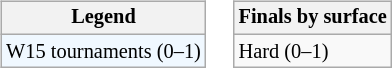<table>
<tr valign=top>
<td><br><table class="wikitable" style=font-size:85%>
<tr>
<th>Legend</th>
</tr>
<tr style="background:#f0f8ff;">
<td>W15 tournaments (0–1)</td>
</tr>
</table>
</td>
<td><br><table class="wikitable" style=font-size:85%>
<tr>
<th>Finals by surface</th>
</tr>
<tr>
<td>Hard (0–1)</td>
</tr>
</table>
</td>
</tr>
</table>
